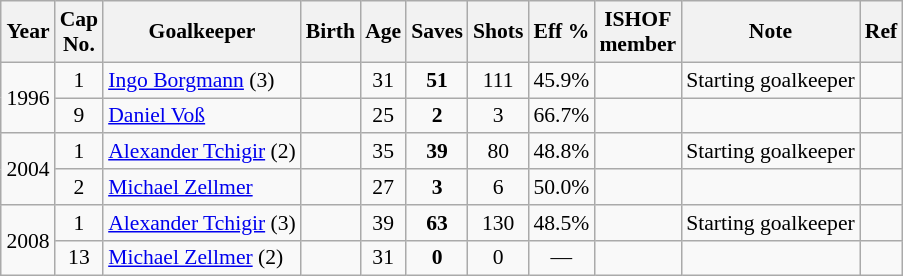<table class="wikitable sortable" style="text-align: center; font-size: 90%; margin-left: 1em;">
<tr>
<th>Year</th>
<th class="unsortable">Cap<br>No.</th>
<th>Goalkeeper</th>
<th>Birth</th>
<th>Age</th>
<th>Saves</th>
<th>Shots</th>
<th>Eff %</th>
<th>ISHOF<br>member</th>
<th>Note</th>
<th class="unsortable">Ref</th>
</tr>
<tr>
<td rowspan="2" style="text-align: left;">1996</td>
<td>1</td>
<td style="text-align: left;" data-sort-value="Borgmann, Ingo"><a href='#'>Ingo Borgmann</a> (3)</td>
<td></td>
<td>31</td>
<td><strong>51</strong></td>
<td>111</td>
<td>45.9%</td>
<td></td>
<td style="text-align: left;">Starting goalkeeper</td>
<td></td>
</tr>
<tr>
<td>9</td>
<td style="text-align: left;" data-sort-value="Voß, Daniel"><a href='#'>Daniel Voß</a></td>
<td></td>
<td>25</td>
<td><strong>2</strong></td>
<td>3</td>
<td>66.7%</td>
<td></td>
<td style="text-align: left;"></td>
<td></td>
</tr>
<tr>
<td rowspan="2" style="text-align: left;">2004</td>
<td>1</td>
<td style="text-align: left;" data-sort-value="Tchigir, Alexander"><a href='#'>Alexander Tchigir</a> (2)</td>
<td></td>
<td>35</td>
<td><strong>39</strong></td>
<td>80</td>
<td>48.8%</td>
<td></td>
<td style="text-align: left;">Starting goalkeeper</td>
<td></td>
</tr>
<tr>
<td>2</td>
<td style="text-align: left;" data-sort-value="Zellmer, Michael"><a href='#'>Michael Zellmer</a></td>
<td></td>
<td>27</td>
<td><strong>3</strong></td>
<td>6</td>
<td>50.0%</td>
<td></td>
<td style="text-align: left;"></td>
<td></td>
</tr>
<tr>
<td rowspan="2" style="text-align: left;">2008</td>
<td>1</td>
<td style="text-align: left;" data-sort-value="Tchigir, Alexander"><a href='#'>Alexander Tchigir</a> (3)</td>
<td></td>
<td>39</td>
<td><strong>63</strong></td>
<td>130</td>
<td>48.5%</td>
<td></td>
<td style="text-align: left;">Starting goalkeeper</td>
<td></td>
</tr>
<tr>
<td>13</td>
<td style="text-align: left;" data-sort-value="Zellmer, Michael"><a href='#'>Michael Zellmer</a> (2)</td>
<td></td>
<td>31</td>
<td><strong>0</strong></td>
<td>0</td>
<td>—</td>
<td></td>
<td style="text-align: left;"></td>
<td></td>
</tr>
</table>
